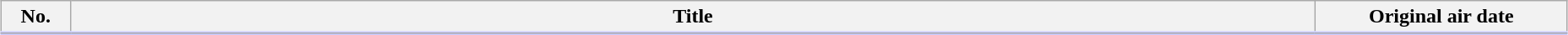<table class="wikitable sortable" style="width:98%; margin:auto; background:#FFF;">
<tr style="border-bottom: 3px solid #CCF">
<th style="width:3em;">No.</th>
<th>Title</th>
<th style="width:12em;">Original air date</th>
</tr>
<tr>
</tr>
</table>
